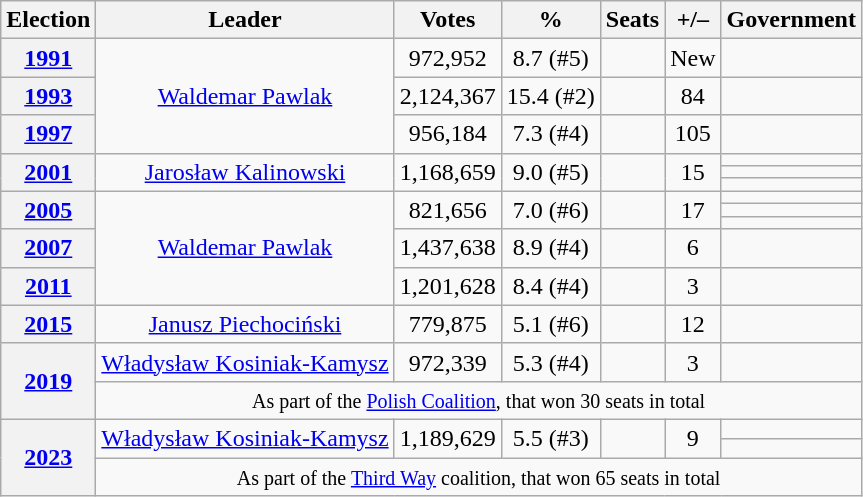<table class=wikitable style="text-align:center;">
<tr>
<th>Election</th>
<th>Leader</th>
<th>Votes</th>
<th>%</th>
<th>Seats</th>
<th>+/–</th>
<th>Government</th>
</tr>
<tr>
<th><a href='#'>1991</a></th>
<td rowspan="3"><a href='#'>Waldemar Pawlak</a></td>
<td>972,952</td>
<td>8.7 (#5)</td>
<td></td>
<td>New</td>
<td></td>
</tr>
<tr>
<th><a href='#'>1993</a></th>
<td>2,124,367</td>
<td>15.4 (#2)</td>
<td></td>
<td> 84</td>
<td></td>
</tr>
<tr>
<th><a href='#'>1997</a></th>
<td>956,184</td>
<td>7.3 (#4)</td>
<td></td>
<td> 105</td>
<td></td>
</tr>
<tr>
<th rowspan="3"><a href='#'>2001</a></th>
<td rowspan="3"><a href='#'>Jarosław Kalinowski</a></td>
<td rowspan="3">1,168,659</td>
<td rowspan="3">9.0 (#5)</td>
<td rowspan="3"></td>
<td rowspan="3"> 15</td>
<td></td>
</tr>
<tr>
<td></td>
</tr>
<tr>
<td></td>
</tr>
<tr>
<th rowspan="3"><a href='#'>2005</a></th>
<td rowspan="5"><a href='#'>Waldemar Pawlak</a></td>
<td rowspan="3">821,656</td>
<td rowspan="3">7.0 (#6)</td>
<td rowspan="3"></td>
<td rowspan="3"> 17</td>
<td></td>
</tr>
<tr>
<td></td>
</tr>
<tr>
<td></td>
</tr>
<tr>
<th><a href='#'>2007</a></th>
<td>1,437,638</td>
<td>8.9 (#4)</td>
<td></td>
<td> 6</td>
<td></td>
</tr>
<tr>
<th><a href='#'>2011</a></th>
<td>1,201,628</td>
<td>8.4 (#4)</td>
<td></td>
<td> 3</td>
<td></td>
</tr>
<tr>
<th><a href='#'>2015</a></th>
<td><a href='#'>Janusz Piechociński</a></td>
<td>779,875</td>
<td>5.1 (#6)</td>
<td></td>
<td> 12</td>
<td></td>
</tr>
<tr>
<th rowspan="2"><a href='#'>2019</a></th>
<td><a href='#'>Władysław Kosiniak-Kamysz</a></td>
<td>972,339</td>
<td>5.3 (#4)</td>
<td></td>
<td> 3</td>
<td></td>
</tr>
<tr>
<td colspan="6"><small>As part of the <a href='#'>Polish Coalition</a>, that won 30 seats in total</small></td>
</tr>
<tr>
<th rowspan="3"><a href='#'>2023</a></th>
<td rowspan="2"><a href='#'>Władysław Kosiniak-Kamysz</a></td>
<td rowspan="2">1,189,629</td>
<td rowspan="2">5.5 (#3)</td>
<td rowspan="2"></td>
<td rowspan="2"> 9</td>
<td></td>
</tr>
<tr>
<td></td>
</tr>
<tr>
<td colspan="6"><small>As part of the <a href='#'>Third Way</a> coalition, that won 65 seats in total</small></td>
</tr>
</table>
